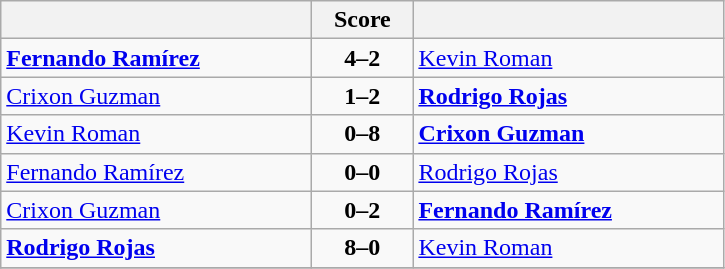<table class="wikitable" style="text-align: center; font-size:100% ">
<tr>
<th align="right" width="200"></th>
<th width="60">Score</th>
<th align="left" width="200"></th>
</tr>
<tr>
<td align=left><strong> <a href='#'>Fernando Ramírez</a></strong></td>
<td align=center><strong>4–2</strong></td>
<td align=left> <a href='#'>Kevin Roman</a></td>
</tr>
<tr>
<td align=left> <a href='#'>Crixon Guzman</a></td>
<td align=center><strong>1–2</strong></td>
<td align=left><strong> <a href='#'>Rodrigo Rojas</a></strong></td>
</tr>
<tr>
<td align=left> <a href='#'>Kevin Roman</a></td>
<td align=center><strong>0–8</strong></td>
<td align=left><strong> <a href='#'>Crixon Guzman</a></strong></td>
</tr>
<tr>
<td align=left> <a href='#'>Fernando Ramírez</a></td>
<td align=center><strong>0–0</strong></td>
<td align=left> <a href='#'>Rodrigo Rojas</a></td>
</tr>
<tr>
<td align=left> <a href='#'>Crixon Guzman</a></td>
<td align=center><strong>0–2</strong></td>
<td align=left><strong> <a href='#'>Fernando Ramírez</a></strong></td>
</tr>
<tr>
<td align=left><strong> <a href='#'>Rodrigo Rojas</a></strong></td>
<td align=center><strong>8–0</strong></td>
<td align=left> <a href='#'>Kevin Roman</a></td>
</tr>
<tr>
</tr>
</table>
